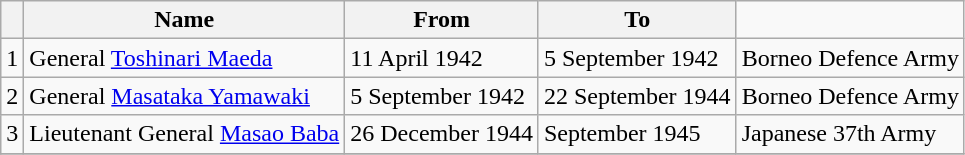<table class=wikitable>
<tr>
<th></th>
<th>Name</th>
<th>From</th>
<th>To</th>
</tr>
<tr>
<td>1</td>
<td>General <a href='#'>Toshinari Maeda</a></td>
<td>11 April 1942</td>
<td>5 September 1942</td>
<td>Borneo Defence Army</td>
</tr>
<tr>
<td>2</td>
<td>General <a href='#'>Masataka Yamawaki</a></td>
<td>5 September 1942</td>
<td>22 September 1944</td>
<td>Borneo Defence Army</td>
</tr>
<tr>
<td>3</td>
<td>Lieutenant General <a href='#'>Masao Baba</a></td>
<td>26 December 1944</td>
<td>September 1945</td>
<td>Japanese 37th Army</td>
</tr>
<tr>
</tr>
</table>
